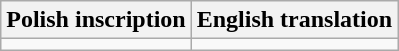<table class="wikitable">
<tr>
<th>Polish inscription</th>
<th>English translation</th>
</tr>
<tr style="vertical-align:top; white-space:nowrap;">
<td></td>
<td></td>
</tr>
</table>
